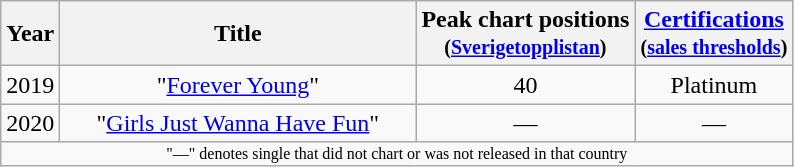<table class="wikitable" style="text-align:center">
<tr>
<th rowspan="1">Year</th>
<th rowspan="1" width="230">Title</th>
<th colspan="1">Peak chart positions<br><small>(<a href='#'>Sverigetopplistan</a>)</small></th>
<th rowspan="1"><a href='#'>Certifications</a><br><small>(<a href='#'>sales thresholds</a>)</small></th>
</tr>
<tr>
<td>2019</td>
<td>"<a href='#'>Forever Young</a>"</td>
<td>40</td>
<td>Platinum</td>
</tr>
<tr>
<td>2020</td>
<td>"<a href='#'>Girls Just Wanna Have Fun</a>"</td>
<td>—</td>
<td>—</td>
</tr>
<tr>
<td colspan="4" style="font-size: 8pt">"—" denotes single that did not chart or was not released in that country</td>
</tr>
</table>
